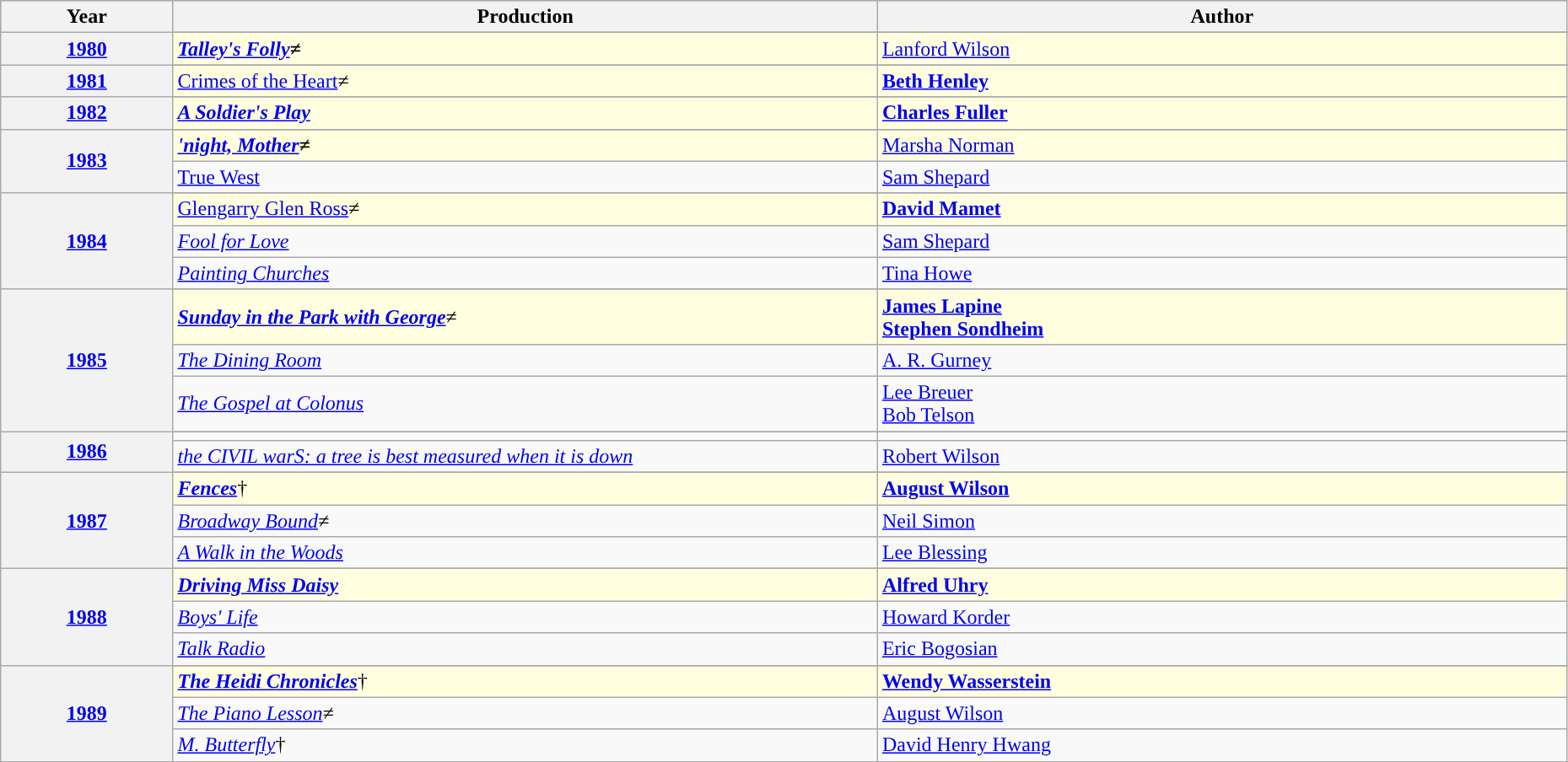<table class="wikitable" style="width:98%">
<tr style="background:#bebebe;">
<th style="width:11%;">Year</th>
<th style="width:45%;">Production</th>
<th style="width:44%;">Author</th>
</tr>
<tr>
<th rowspan="2" style="text-align:center"><strong><a href='#'>1980</a></strong></th>
</tr>
<tr style="background-color:lightyellow;">
<td><strong><em><a href='#'>Talley's Folly</a><strong>≠<em></td>
<td></strong><a href='#'>Lanford Wilson</a><strong></td>
</tr>
<tr>
<th rowspan="2" style="text-align:center"></strong><a href='#'>1981</a><strong></th>
</tr>
<tr style="background-color:lightyellow;">
<td></em></strong><a href='#'>Crimes of the Heart</a></strong>≠</em></td>
<td><strong><a href='#'>Beth Henley</a></strong></td>
</tr>
<tr>
<th rowspan="2" style="text-align:center"><strong><a href='#'>1982</a></strong></th>
</tr>
<tr style="background-color:lightyellow;">
<td><strong><em><a href='#'>A Soldier's Play</a></em></strong></td>
<td><strong><a href='#'>Charles Fuller</a></strong></td>
</tr>
<tr>
<th rowspan="3" style="text-align:center"><strong><a href='#'>1983</a></strong></th>
</tr>
<tr style="background-color:lightyellow;">
<td><strong><em><a href='#'>'night, Mother</a><strong>≠<em></td>
<td></strong><a href='#'>Marsha Norman</a><strong></td>
</tr>
<tr>
<td></em><a href='#'>True West</a><em></td>
<td><a href='#'>Sam Shepard</a></td>
</tr>
<tr>
<th rowspan="4" style="text-align:center"></strong><a href='#'>1984</a><strong></th>
</tr>
<tr style="background-color:lightyellow;">
<td></em></strong><a href='#'>Glengarry Glen Ross</a></strong>≠</em></td>
<td><strong><a href='#'>David Mamet</a></strong></td>
</tr>
<tr>
<td><em><a href='#'>Fool for Love</a></em></td>
<td><a href='#'>Sam Shepard</a></td>
</tr>
<tr>
<td><em><a href='#'>Painting Churches</a></em></td>
<td><a href='#'>Tina Howe</a></td>
</tr>
<tr>
<th rowspan="4" style="text-align:center"><strong><a href='#'>1985</a></strong></th>
</tr>
<tr style="background-color:lightyellow;">
<td><strong><em><a href='#'>Sunday in the Park with George</a></em></strong>≠</td>
<td><strong><a href='#'>James Lapine</a> <br> <a href='#'>Stephen Sondheim</a></strong></td>
</tr>
<tr>
<td><em><a href='#'>The Dining Room</a></em></td>
<td><a href='#'>A. R. Gurney</a></td>
</tr>
<tr>
<td><em><a href='#'>The Gospel at Colonus</a></em></td>
<td><a href='#'>Lee Breuer</a> <br> <a href='#'>Bob Telson</a></td>
</tr>
<tr>
<th rowspan="3" style="text-align:center"><strong><a href='#'>1986</a></strong></th>
</tr>
<tr style="background:">
<td></td>
<td></td>
</tr>
<tr>
<td><em><a href='#'>the CIVIL warS: a tree is best measured when it is down</a></em></td>
<td><a href='#'>Robert Wilson</a></td>
</tr>
<tr>
<th rowspan="4" style="text-align:center"><strong><a href='#'>1987</a></strong></th>
</tr>
<tr style="background-color:lightyellow;">
<td><strong><em><a href='#'>Fences</a></em></strong>†</td>
<td><strong><a href='#'>August Wilson</a></strong></td>
</tr>
<tr>
<td><em><a href='#'>Broadway Bound</a>≠</em></td>
<td><a href='#'>Neil Simon</a></td>
</tr>
<tr>
<td><em><a href='#'>A Walk in the Woods</a></em></td>
<td><a href='#'>Lee Blessing</a></td>
</tr>
<tr>
<th rowspan="4" style="text-align:center"><strong><a href='#'>1988</a></strong></th>
</tr>
<tr style="background-color:lightyellow;">
<td><strong><em><a href='#'>Driving Miss Daisy</a></em></strong></td>
<td><strong><a href='#'>Alfred Uhry</a></strong></td>
</tr>
<tr>
<td><em><a href='#'>Boys' Life</a></em></td>
<td><a href='#'>Howard Korder</a></td>
</tr>
<tr>
<td><em><a href='#'>Talk Radio</a></em></td>
<td><a href='#'>Eric Bogosian</a></td>
</tr>
<tr>
<th rowspan="4" style="text-align:center"><strong><a href='#'>1989</a></strong></th>
</tr>
<tr style="background-color:lightyellow;">
<td><strong><em><a href='#'>The Heidi Chronicles</a></em></strong>†</td>
<td><strong><a href='#'>Wendy Wasserstein</a></strong></td>
</tr>
<tr>
<td><em><a href='#'>The Piano Lesson</a>≠</em></td>
<td><a href='#'>August Wilson</a></td>
</tr>
<tr>
<td><em><a href='#'>M. Butterfly</a></em>†</td>
<td><a href='#'>David Henry Hwang</a></td>
</tr>
</table>
